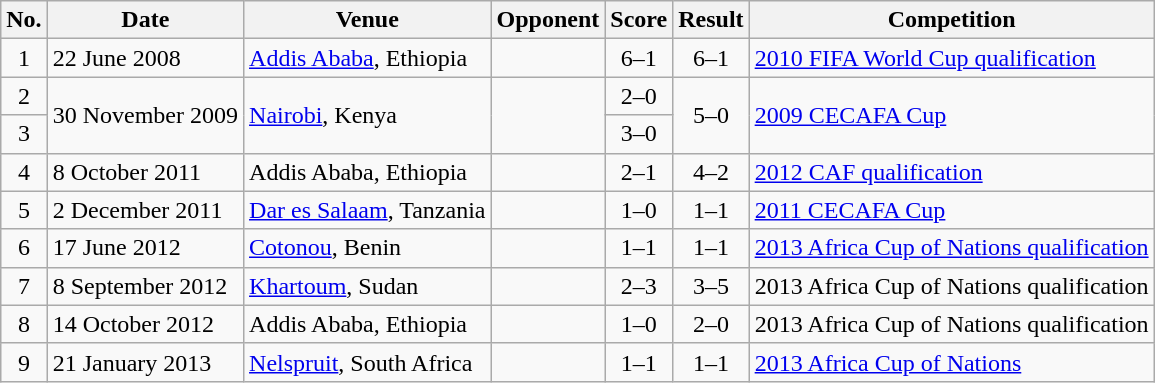<table class="wikitable sortable">
<tr>
<th scope="col">No.</th>
<th scope="col">Date</th>
<th scope="col">Venue</th>
<th scope="col">Opponent</th>
<th scope="col">Score</th>
<th scope="col">Result</th>
<th scope="col">Competition</th>
</tr>
<tr>
<td align="center">1</td>
<td>22 June 2008</td>
<td><a href='#'>Addis Ababa</a>, Ethiopia</td>
<td></td>
<td align="center">6–1</td>
<td align="center">6–1</td>
<td><a href='#'>2010 FIFA World Cup qualification</a></td>
</tr>
<tr>
<td align="center">2</td>
<td rowspan="2">30 November 2009</td>
<td rowspan="2"><a href='#'>Nairobi</a>, Kenya</td>
<td rowspan="2"></td>
<td align="center">2–0</td>
<td rowspan="2" style="text-align:center">5–0</td>
<td rowspan="2"><a href='#'>2009 CECAFA Cup</a></td>
</tr>
<tr>
<td align="center">3</td>
<td align="center">3–0</td>
</tr>
<tr>
<td align="center">4</td>
<td>8 October 2011</td>
<td>Addis Ababa, Ethiopia</td>
<td></td>
<td align="center">2–1</td>
<td align="center">4–2</td>
<td><a href='#'>2012 CAF qualification</a></td>
</tr>
<tr>
<td align="center">5</td>
<td>2 December 2011</td>
<td><a href='#'>Dar es Salaam</a>, Tanzania</td>
<td></td>
<td align="center">1–0</td>
<td align="center">1–1</td>
<td><a href='#'>2011 CECAFA Cup</a></td>
</tr>
<tr>
<td align="center">6</td>
<td>17 June 2012</td>
<td><a href='#'>Cotonou</a>, Benin</td>
<td></td>
<td align="center">1–1</td>
<td align="center">1–1</td>
<td><a href='#'>2013 Africa Cup of Nations qualification</a></td>
</tr>
<tr>
<td align="center">7</td>
<td>8 September 2012</td>
<td><a href='#'>Khartoum</a>, Sudan</td>
<td></td>
<td align="center">2–3</td>
<td align="center">3–5</td>
<td>2013 Africa Cup of Nations qualification</td>
</tr>
<tr>
<td align="center">8</td>
<td>14 October 2012</td>
<td>Addis Ababa, Ethiopia</td>
<td></td>
<td align="center">1–0</td>
<td align="center">2–0</td>
<td>2013 Africa Cup of Nations qualification</td>
</tr>
<tr>
<td align="center">9</td>
<td>21 January 2013</td>
<td><a href='#'>Nelspruit</a>, South Africa</td>
<td></td>
<td align="center">1–1</td>
<td align="center">1–1</td>
<td><a href='#'>2013 Africa Cup of Nations</a></td>
</tr>
</table>
